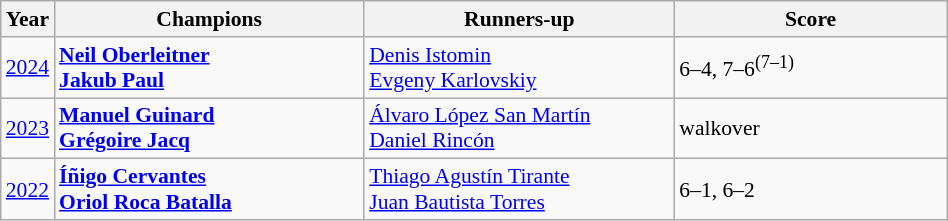<table class="wikitable" style="font-size:90%">
<tr>
<th>Year</th>
<th style="width:200px;">Champions</th>
<th style="width:200px;">Runners-up</th>
<th style="width:175px;">Score</th>
</tr>
<tr>
<td><a href='#'>2024</a></td>
<td> <strong><a href='#'>Neil Oberleitner</a></strong><br> <strong><a href='#'>Jakub Paul</a></strong></td>
<td> <a href='#'>Denis Istomin</a><br> <a href='#'>Evgeny Karlovskiy</a></td>
<td>6–4, 7–6<sup>(7–1)</sup></td>
</tr>
<tr>
<td><a href='#'>2023</a></td>
<td> <strong><a href='#'>Manuel Guinard</a></strong><br> <strong><a href='#'>Grégoire Jacq</a></strong></td>
<td> <a href='#'>Álvaro López San Martín</a><br> <a href='#'>Daniel Rincón</a></td>
<td>walkover</td>
</tr>
<tr>
<td><a href='#'>2022</a></td>
<td> <strong><a href='#'>Íñigo Cervantes</a></strong><br> <strong><a href='#'>Oriol Roca Batalla</a></strong></td>
<td> <a href='#'>Thiago Agustín Tirante</a><br> <a href='#'>Juan Bautista Torres</a></td>
<td>6–1, 6–2</td>
</tr>
</table>
